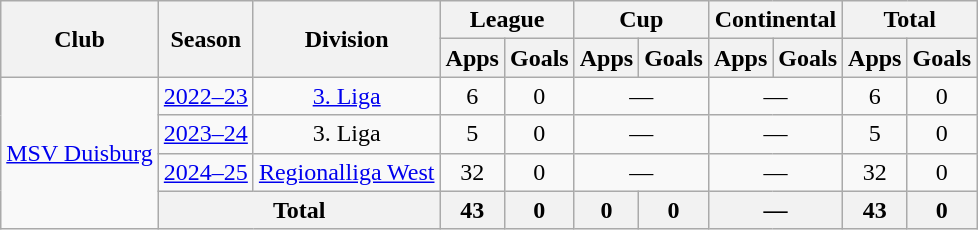<table class="wikitable" style="text-align:center">
<tr>
<th rowspan="2">Club</th>
<th rowspan="2">Season</th>
<th rowspan="2">Division</th>
<th colspan="2">League</th>
<th colspan="2">Cup</th>
<th colspan="2">Continental</th>
<th colspan="2">Total</th>
</tr>
<tr>
<th>Apps</th>
<th>Goals</th>
<th>Apps</th>
<th>Goals</th>
<th>Apps</th>
<th>Goals</th>
<th>Apps</th>
<th>Goals</th>
</tr>
<tr>
<td rowspan=4><a href='#'>MSV Duisburg</a></td>
<td><a href='#'>2022–23</a></td>
<td><a href='#'>3. Liga</a></td>
<td>6</td>
<td>0</td>
<td colspan="2">—</td>
<td colspan="2">—</td>
<td>6</td>
<td>0</td>
</tr>
<tr>
<td><a href='#'>2023–24</a></td>
<td>3. Liga</td>
<td>5</td>
<td>0</td>
<td colspan="2">—</td>
<td colspan="2">—</td>
<td>5</td>
<td>0</td>
</tr>
<tr>
<td><a href='#'>2024–25</a></td>
<td><a href='#'>Regionalliga West</a></td>
<td>32</td>
<td>0</td>
<td colspan="2">—</td>
<td colspan="2">—</td>
<td>32</td>
<td>0</td>
</tr>
<tr>
<th colspan="2">Total</th>
<th>43</th>
<th>0</th>
<th>0</th>
<th>0</th>
<th colspan="2">—</th>
<th>43</th>
<th>0</th>
</tr>
</table>
